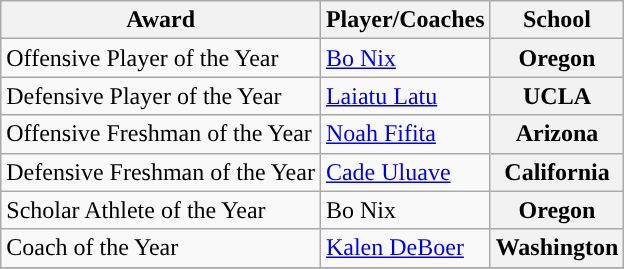<table class="wikitable" border="0">
<tr>
<th>Award</th>
<th>Player/Coaches</th>
<th>School</th>
</tr>
<tr>
<td>Offensive Player of the Year</td>
<td><a href='#'>Bo Nix</a></td>
<th>Oregon</th>
</tr>
<tr>
<td>Defensive Player of the Year</td>
<td><a href='#'>Laiatu Latu</a></td>
<th>UCLA</th>
</tr>
<tr>
<td>Offensive Freshman of the Year</td>
<td><a href='#'>Noah Fifita</a></td>
<th>Arizona</th>
</tr>
<tr>
<td>Defensive Freshman of the Year</td>
<td><a href='#'>Cade Uluave</a></td>
<th>California</th>
</tr>
<tr>
<td>Scholar Athlete of the Year</td>
<td>Bo Nix</td>
<th>Oregon</th>
</tr>
<tr>
<td>Coach of the Year</td>
<td><a href='#'>Kalen DeBoer</a></td>
<th>Washington</th>
</tr>
<tr>
</tr>
</table>
